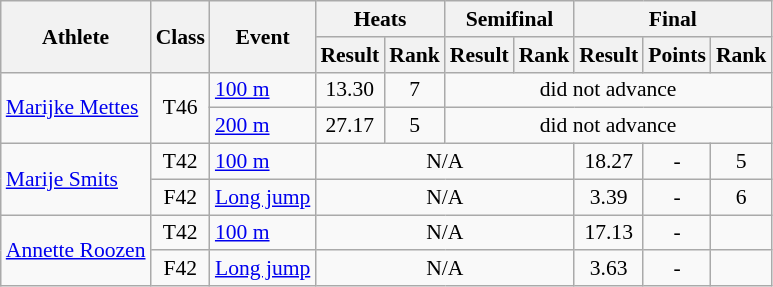<table class=wikitable style="font-size:90%">
<tr>
<th rowspan="2">Athlete</th>
<th rowspan="2">Class</th>
<th rowspan="2">Event</th>
<th colspan="2">Heats</th>
<th colspan="2">Semifinal</th>
<th colspan="3">Final</th>
</tr>
<tr>
<th>Result</th>
<th>Rank</th>
<th>Result</th>
<th>Rank</th>
<th>Result</th>
<th>Points</th>
<th>Rank</th>
</tr>
<tr>
<td rowspan="2"><a href='#'>Marijke Mettes</a></td>
<td align="center" rowspan="2">T46</td>
<td><a href='#'>100 m</a></td>
<td align="center">13.30</td>
<td align="center">7</td>
<td align="center" colspan="5">did not advance</td>
</tr>
<tr>
<td><a href='#'>200 m</a></td>
<td align="center">27.17</td>
<td align="center">5</td>
<td align="center" colspan="5">did not advance</td>
</tr>
<tr>
<td rowspan="2"><a href='#'>Marije Smits</a></td>
<td align="center">T42</td>
<td><a href='#'>100 m</a></td>
<td align="center" colspan="4">N/A</td>
<td align="center">18.27</td>
<td align="center">-</td>
<td align="center">5</td>
</tr>
<tr>
<td align="center">F42</td>
<td><a href='#'>Long jump</a></td>
<td align="center" colspan="4">N/A</td>
<td align="center">3.39</td>
<td align="center">-</td>
<td align="center">6</td>
</tr>
<tr>
<td rowspan="2"><a href='#'>Annette Roozen</a></td>
<td align="center">T42</td>
<td><a href='#'>100 m</a></td>
<td align="center" colspan="4">N/A</td>
<td align="center">17.13</td>
<td align="center">-</td>
<td align="center"></td>
</tr>
<tr>
<td align="center">F42</td>
<td><a href='#'>Long jump</a></td>
<td align="center" colspan="4">N/A</td>
<td align="center">3.63</td>
<td align="center">-</td>
<td align="center"></td>
</tr>
</table>
